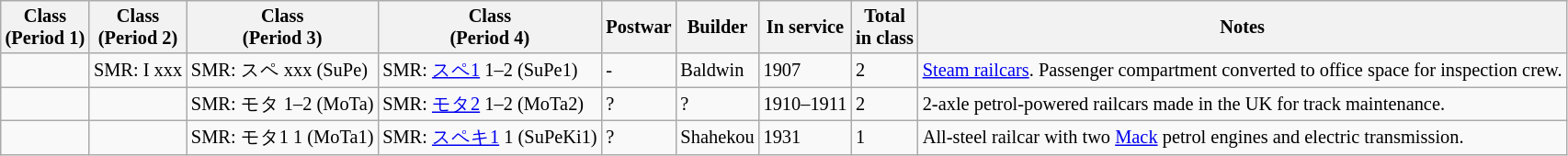<table class="wikitable"  style="font-size:85%;">
<tr>
<th>Class<br>(Period 1)</th>
<th>Class<br>(Period 2)</th>
<th>Class<br>(Period 3)</th>
<th>Class<br>(Period 4)</th>
<th>Postwar</th>
<th>Builder</th>
<th>In service</th>
<th>Total<br>in class</th>
<th>Notes</th>
</tr>
<tr>
<td></td>
<td>SMR: I xxx</td>
<td>SMR: スペ xxx (SuPe)</td>
<td>SMR: <a href='#'>スペ1</a> 1–2 (SuPe1)</td>
<td>-</td>
<td>Baldwin</td>
<td>1907</td>
<td>2</td>
<td><a href='#'>Steam railcars</a>. Passenger compartment converted to office space for inspection crew.</td>
</tr>
<tr>
<td></td>
<td></td>
<td>SMR: モタ 1–2 (MoTa)</td>
<td>SMR: <a href='#'>モタ2</a> 1–2 (MoTa2)</td>
<td>?</td>
<td>?</td>
<td>1910–1911</td>
<td>2</td>
<td>2-axle petrol-powered railcars made in the UK for track maintenance.</td>
</tr>
<tr>
<td></td>
<td></td>
<td>SMR: モタ1 1 (MoTa1)</td>
<td>SMR: <a href='#'>スペキ1</a> 1 (SuPeKi1)</td>
<td>?</td>
<td>Shahekou</td>
<td>1931</td>
<td>1</td>
<td>All-steel railcar with two  <a href='#'>Mack</a> petrol engines and electric transmission.</td>
</tr>
</table>
